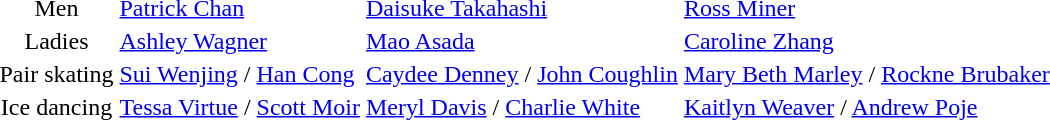<table>
<tr>
<td align=center>Men</td>
<td> <a href='#'>Patrick Chan</a></td>
<td> <a href='#'>Daisuke Takahashi</a></td>
<td> <a href='#'>Ross Miner</a></td>
</tr>
<tr>
<td align=center>Ladies</td>
<td> <a href='#'>Ashley Wagner</a></td>
<td> <a href='#'>Mao Asada</a></td>
<td> <a href='#'>Caroline Zhang</a></td>
</tr>
<tr>
<td align=center>Pair skating</td>
<td> <a href='#'>Sui Wenjing</a> / <a href='#'>Han Cong</a></td>
<td> <a href='#'>Caydee Denney</a> / <a href='#'>John Coughlin</a></td>
<td> <a href='#'>Mary Beth Marley</a> / <a href='#'>Rockne Brubaker</a></td>
</tr>
<tr>
<td align=center>Ice dancing</td>
<td> <a href='#'>Tessa Virtue</a> / <a href='#'>Scott Moir</a></td>
<td> <a href='#'>Meryl Davis</a> / <a href='#'>Charlie White</a></td>
<td> <a href='#'>Kaitlyn Weaver</a> / <a href='#'>Andrew Poje</a></td>
</tr>
</table>
